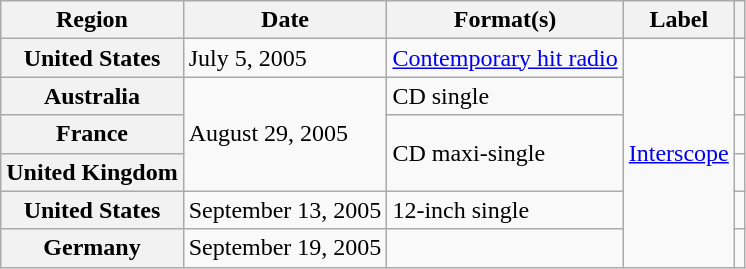<table class="wikitable plainrowheaders">
<tr>
<th scope="col">Region</th>
<th scope="col">Date</th>
<th scope="col">Format(s)</th>
<th scope="col">Label</th>
<th scope="col"></th>
</tr>
<tr>
<th scope="row">United States</th>
<td>July 5, 2005</td>
<td><a href='#'>Contemporary hit radio</a></td>
<td rowspan="6"><a href='#'>Interscope</a></td>
<td align="center"></td>
</tr>
<tr>
<th scope="row">Australia</th>
<td rowspan="3">August 29, 2005</td>
<td>CD single</td>
<td align="center"></td>
</tr>
<tr>
<th scope="row">France</th>
<td rowspan="2">CD maxi-single</td>
<td align="center"></td>
</tr>
<tr>
<th scope="row">United Kingdom</th>
<td align="center"></td>
</tr>
<tr>
<th scope="row">United States</th>
<td>September 13, 2005</td>
<td>12-inch single</td>
<td align="center"></td>
</tr>
<tr>
<th scope="row">Germany</th>
<td>September 19, 2005</td>
<td></td>
<td align="center"></td>
</tr>
</table>
